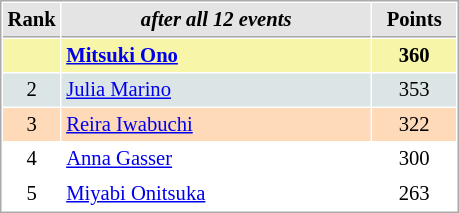<table cellspacing="1" cellpadding="3" style="border:1px solid #AAAAAA;font-size:86%">
<tr style="background-color: #E4E4E4;">
<th style="border-bottom:1px solid #AAAAAA; width: 10px;">Rank</th>
<th style="border-bottom:1px solid #AAAAAA; width: 200px;"><em>after all 12 events</em></th>
<th style="border-bottom:1px solid #AAAAAA; width: 50px;">Points</th>
</tr>
<tr style="background:#f7f6a8;">
<td align=center></td>
<td><strong> <a href='#'>Mitsuki Ono</a></strong></td>
<td align=center><strong>360</strong></td>
</tr>
<tr style="background:#dce5e5;">
<td align=center>2</td>
<td> <a href='#'>Julia Marino</a></td>
<td align=center>353</td>
</tr>
<tr style="background:#ffdab9;">
<td align=center>3</td>
<td> <a href='#'>Reira Iwabuchi</a></td>
<td align=center>322</td>
</tr>
<tr>
<td align=center>4</td>
<td> <a href='#'>Anna Gasser</a></td>
<td align=center>300</td>
</tr>
<tr>
<td align=center>5</td>
<td> <a href='#'>Miyabi Onitsuka</a></td>
<td align=center>263</td>
</tr>
</table>
